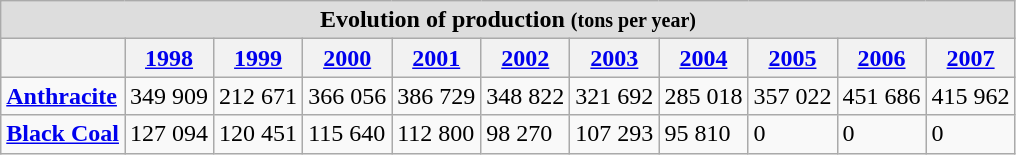<table class="wikitable">
<tr>
<th colspan="14" style="background: #DDDDDD;"> Evolution of production <small>(tons per year)</small></th>
</tr>
<tr bgcolor="#EFEFEF">
<th></th>
<th><strong><a href='#'>1998</a></strong></th>
<th><strong><a href='#'>1999</a></strong></th>
<th><strong><a href='#'>2000</a></strong></th>
<th><strong><a href='#'>2001</a></strong></th>
<th><strong><a href='#'>2002</a></strong></th>
<th><strong><a href='#'>2003</a></strong></th>
<th><strong><a href='#'>2004</a></strong></th>
<th><strong><a href='#'>2005</a></strong></th>
<th><strong><a href='#'>2006</a></strong></th>
<th><strong><a href='#'>2007</a></strong></th>
</tr>
<tr>
<td><strong><a href='#'>Anthracite</a></strong></td>
<td>349 909</td>
<td>212 671</td>
<td>366 056</td>
<td>386 729</td>
<td>348 822</td>
<td>321 692</td>
<td>285 018</td>
<td>357 022</td>
<td>451 686</td>
<td>415 962</td>
</tr>
<tr>
<td><strong><a href='#'>Black Coal</a></strong></td>
<td>127 094</td>
<td>120 451</td>
<td>115 640</td>
<td>112 800</td>
<td>98 270</td>
<td>107 293</td>
<td>95 810</td>
<td>0</td>
<td>0</td>
<td>0</td>
</tr>
</table>
